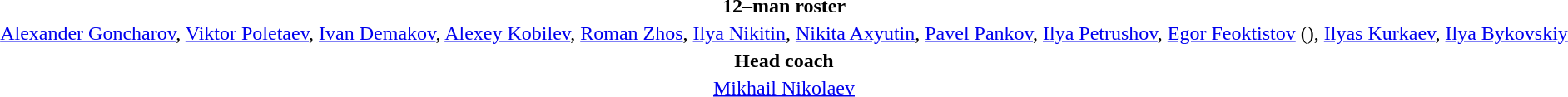<table style="text-align:center; margin-top:2em; margin-left:auto; margin-right:auto">
<tr>
<td><strong>12–man roster</strong></td>
</tr>
<tr>
<td><a href='#'>Alexander Goncharov</a>, <a href='#'>Viktor Poletaev</a>, <a href='#'>Ivan Demakov</a>, <a href='#'>Alexey Kobilev</a>, <a href='#'>Roman Zhos</a>, <a href='#'>Ilya Nikitin</a>, <a href='#'>Nikita Axyutin</a>, <a href='#'>Pavel Pankov</a>, <a href='#'>Ilya Petrushov</a>, <a href='#'>Egor Feoktistov</a> (), <a href='#'>Ilyas Kurkaev</a>, <a href='#'>Ilya Bykovskiy</a></td>
</tr>
<tr>
<td><strong>Head coach</strong></td>
</tr>
<tr>
<td><a href='#'>Mikhail Nikolaev</a></td>
</tr>
</table>
